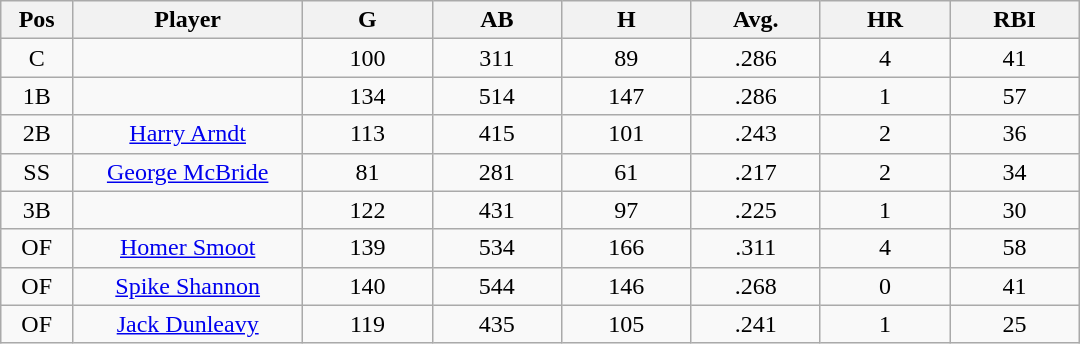<table class="wikitable sortable">
<tr>
<th bgcolor="#DDDDFF" width="5%">Pos</th>
<th bgcolor="#DDDDFF" width="16%">Player</th>
<th bgcolor="#DDDDFF" width="9%">G</th>
<th bgcolor="#DDDDFF" width="9%">AB</th>
<th bgcolor="#DDDDFF" width="9%">H</th>
<th bgcolor="#DDDDFF" width="9%">Avg.</th>
<th bgcolor="#DDDDFF" width="9%">HR</th>
<th bgcolor="#DDDDFF" width="9%">RBI</th>
</tr>
<tr align="center">
<td>C</td>
<td></td>
<td>100</td>
<td>311</td>
<td>89</td>
<td>.286</td>
<td>4</td>
<td>41</td>
</tr>
<tr align="center">
<td>1B</td>
<td></td>
<td>134</td>
<td>514</td>
<td>147</td>
<td>.286</td>
<td>1</td>
<td>57</td>
</tr>
<tr align="center">
<td>2B</td>
<td><a href='#'>Harry Arndt</a></td>
<td>113</td>
<td>415</td>
<td>101</td>
<td>.243</td>
<td>2</td>
<td>36</td>
</tr>
<tr align=center>
<td>SS</td>
<td><a href='#'>George McBride</a></td>
<td>81</td>
<td>281</td>
<td>61</td>
<td>.217</td>
<td>2</td>
<td>34</td>
</tr>
<tr align=center>
<td>3B</td>
<td></td>
<td>122</td>
<td>431</td>
<td>97</td>
<td>.225</td>
<td>1</td>
<td>30</td>
</tr>
<tr align="center">
<td>OF</td>
<td><a href='#'>Homer Smoot</a></td>
<td>139</td>
<td>534</td>
<td>166</td>
<td>.311</td>
<td>4</td>
<td>58</td>
</tr>
<tr align=center>
<td>OF</td>
<td><a href='#'>Spike Shannon</a></td>
<td>140</td>
<td>544</td>
<td>146</td>
<td>.268</td>
<td>0</td>
<td>41</td>
</tr>
<tr align=center>
<td>OF</td>
<td><a href='#'>Jack Dunleavy</a></td>
<td>119</td>
<td>435</td>
<td>105</td>
<td>.241</td>
<td>1</td>
<td>25</td>
</tr>
</table>
